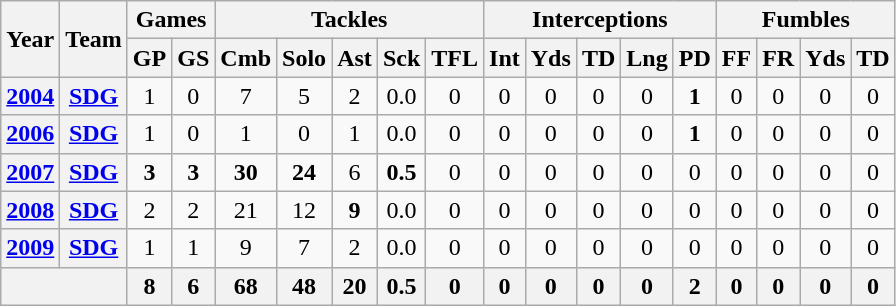<table class="wikitable" style="text-align:center">
<tr>
<th rowspan="2">Year</th>
<th rowspan="2">Team</th>
<th colspan="2">Games</th>
<th colspan="5">Tackles</th>
<th colspan="5">Interceptions</th>
<th colspan="4">Fumbles</th>
</tr>
<tr>
<th>GP</th>
<th>GS</th>
<th>Cmb</th>
<th>Solo</th>
<th>Ast</th>
<th>Sck</th>
<th>TFL</th>
<th>Int</th>
<th>Yds</th>
<th>TD</th>
<th>Lng</th>
<th>PD</th>
<th>FF</th>
<th>FR</th>
<th>Yds</th>
<th>TD</th>
</tr>
<tr>
<th><a href='#'>2004</a></th>
<th><a href='#'>SDG</a></th>
<td>1</td>
<td>0</td>
<td>7</td>
<td>5</td>
<td>2</td>
<td>0.0</td>
<td>0</td>
<td>0</td>
<td>0</td>
<td>0</td>
<td>0</td>
<td><strong>1</strong></td>
<td>0</td>
<td>0</td>
<td>0</td>
<td>0</td>
</tr>
<tr>
<th><a href='#'>2006</a></th>
<th><a href='#'>SDG</a></th>
<td>1</td>
<td>0</td>
<td>1</td>
<td>0</td>
<td>1</td>
<td>0.0</td>
<td>0</td>
<td>0</td>
<td>0</td>
<td>0</td>
<td>0</td>
<td><strong>1</strong></td>
<td>0</td>
<td>0</td>
<td>0</td>
<td>0</td>
</tr>
<tr>
<th><a href='#'>2007</a></th>
<th><a href='#'>SDG</a></th>
<td><strong>3</strong></td>
<td><strong>3</strong></td>
<td><strong>30</strong></td>
<td><strong>24</strong></td>
<td>6</td>
<td><strong>0.5</strong></td>
<td>0</td>
<td>0</td>
<td>0</td>
<td>0</td>
<td>0</td>
<td>0</td>
<td>0</td>
<td>0</td>
<td>0</td>
<td>0</td>
</tr>
<tr>
<th><a href='#'>2008</a></th>
<th><a href='#'>SDG</a></th>
<td>2</td>
<td>2</td>
<td>21</td>
<td>12</td>
<td><strong>9</strong></td>
<td>0.0</td>
<td>0</td>
<td>0</td>
<td>0</td>
<td>0</td>
<td>0</td>
<td>0</td>
<td>0</td>
<td>0</td>
<td>0</td>
<td>0</td>
</tr>
<tr>
<th><a href='#'>2009</a></th>
<th><a href='#'>SDG</a></th>
<td>1</td>
<td>1</td>
<td>9</td>
<td>7</td>
<td>2</td>
<td>0.0</td>
<td>0</td>
<td>0</td>
<td>0</td>
<td>0</td>
<td>0</td>
<td>0</td>
<td>0</td>
<td>0</td>
<td>0</td>
<td>0</td>
</tr>
<tr>
<th colspan="2"></th>
<th>8</th>
<th>6</th>
<th>68</th>
<th>48</th>
<th>20</th>
<th>0.5</th>
<th>0</th>
<th>0</th>
<th>0</th>
<th>0</th>
<th>0</th>
<th>2</th>
<th>0</th>
<th>0</th>
<th>0</th>
<th>0</th>
</tr>
</table>
